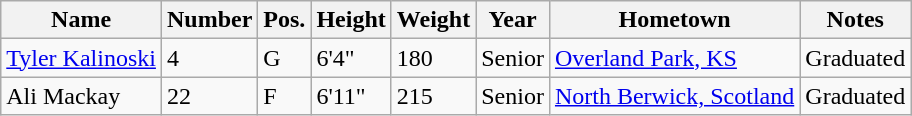<table class="wikitable sortable" border="1">
<tr>
<th>Name</th>
<th>Number</th>
<th>Pos.</th>
<th>Height</th>
<th>Weight</th>
<th>Year</th>
<th>Hometown</th>
<th class="unsortable">Notes</th>
</tr>
<tr>
<td><a href='#'>Tyler Kalinoski</a></td>
<td>4</td>
<td>G</td>
<td>6'4"</td>
<td>180</td>
<td>Senior</td>
<td><a href='#'>Overland Park, KS</a></td>
<td>Graduated</td>
</tr>
<tr>
<td>Ali Mackay</td>
<td>22</td>
<td>F</td>
<td>6'11"</td>
<td>215</td>
<td>Senior</td>
<td><a href='#'>North Berwick, Scotland</a></td>
<td>Graduated</td>
</tr>
</table>
